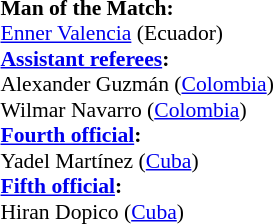<table width=50% style="font-size:90%">
<tr>
<td><br><strong>Man of the Match:</strong>
<br><a href='#'>Enner Valencia</a> (Ecuador)<br><strong><a href='#'>Assistant referees</a>:</strong>
<br>Alexander Guzmán (<a href='#'>Colombia</a>)
<br>Wilmar Navarro (<a href='#'>Colombia</a>)
<br><strong><a href='#'>Fourth official</a>:</strong>
<br>Yadel Martínez (<a href='#'>Cuba</a>)
<br><strong><a href='#'>Fifth official</a>:</strong>
<br>Hiran Dopico (<a href='#'>Cuba</a>)</td>
</tr>
</table>
